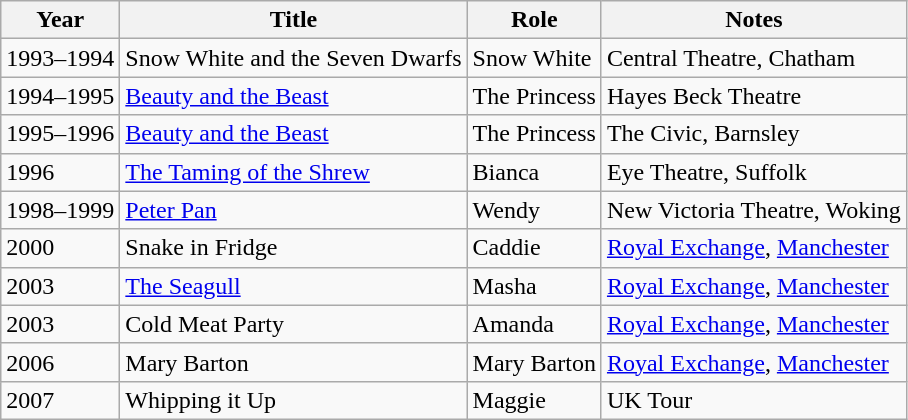<table class="wikitable sortable">
<tr>
<th>Year</th>
<th>Title</th>
<th>Role</th>
<th class="unsortable">Notes</th>
</tr>
<tr>
<td>1993–1994</td>
<td>Snow White and the Seven Dwarfs</td>
<td>Snow White</td>
<td>Central Theatre, Chatham</td>
</tr>
<tr>
<td>1994–1995</td>
<td><a href='#'>Beauty and the Beast</a></td>
<td>The Princess</td>
<td>Hayes Beck Theatre</td>
</tr>
<tr>
<td>1995–1996</td>
<td><a href='#'>Beauty and the Beast</a></td>
<td>The Princess</td>
<td>The Civic, Barnsley</td>
</tr>
<tr>
<td>1996</td>
<td><a href='#'>The Taming of the Shrew</a></td>
<td>Bianca</td>
<td>Eye Theatre, Suffolk</td>
</tr>
<tr>
<td>1998–1999</td>
<td><a href='#'>Peter Pan</a></td>
<td>Wendy</td>
<td>New Victoria Theatre, Woking</td>
</tr>
<tr>
<td>2000</td>
<td>Snake in Fridge</td>
<td>Caddie</td>
<td><a href='#'>Royal Exchange</a>, <a href='#'>Manchester</a></td>
</tr>
<tr>
<td>2003</td>
<td><a href='#'>The Seagull</a></td>
<td>Masha</td>
<td><a href='#'>Royal Exchange</a>, <a href='#'>Manchester</a></td>
</tr>
<tr>
<td>2003</td>
<td>Cold Meat Party</td>
<td>Amanda</td>
<td><a href='#'>Royal Exchange</a>, <a href='#'>Manchester</a></td>
</tr>
<tr>
<td>2006</td>
<td>Mary Barton</td>
<td>Mary Barton</td>
<td><a href='#'>Royal Exchange</a>, <a href='#'>Manchester</a></td>
</tr>
<tr>
<td>2007</td>
<td>Whipping it Up</td>
<td>Maggie</td>
<td>UK Tour</td>
</tr>
</table>
